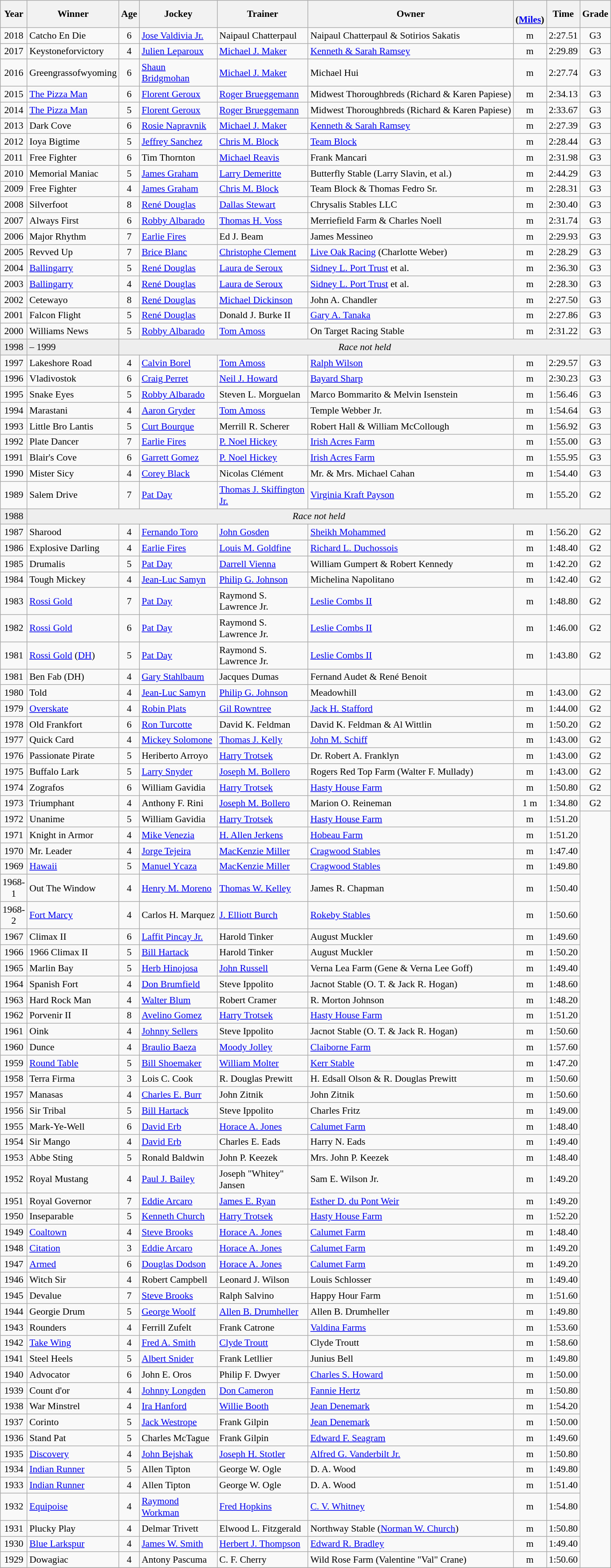<table class="wikitable sortable" style="font-size:90%">
<tr>
<th style="width:30px">Year<br></th>
<th style="width:110px">Winner<br></th>
<th style="width:20px">Age<br></th>
<th style="width:110px">Jockey<br></th>
<th style="width:130px">Trainer<br></th>
<th>Owner<br></th>
<th style="width:25px"><br> <span>(<a href='#'>Miles</a>)</span></th>
<th style="width:25px">Time<br></th>
<th style="width:20px">Grade<br></th>
</tr>
<tr>
<td align=center>2018</td>
<td>Catcho En Die</td>
<td align=center>6</td>
<td><a href='#'>Jose Valdivia Jr.</a></td>
<td>Naipaul Chatterpaul</td>
<td>Naipaul Chatterpaul & Sotirios Sakatis</td>
<td align=center> m</td>
<td>2:27.51</td>
<td align=center>G3</td>
</tr>
<tr>
<td align=center>2017</td>
<td>Keystoneforvictory</td>
<td align=center>4</td>
<td><a href='#'>Julien Leparoux</a></td>
<td><a href='#'>Michael J. Maker</a></td>
<td><a href='#'>Kenneth & Sarah Ramsey</a></td>
<td align=center> m</td>
<td>2:29.89</td>
<td align=center>G3</td>
</tr>
<tr>
<td align=center>2016</td>
<td>Greengrassofwyoming</td>
<td align=center>6</td>
<td><a href='#'>Shaun Bridgmohan</a></td>
<td><a href='#'>Michael J. Maker</a></td>
<td>Michael Hui</td>
<td align=center> m</td>
<td>2:27.74</td>
<td align=center>G3</td>
</tr>
<tr>
<td align=center>2015</td>
<td><a href='#'>The Pizza Man</a></td>
<td align=center>6</td>
<td><a href='#'>Florent Geroux</a></td>
<td><a href='#'>Roger Brueggemann</a></td>
<td>Midwest Thoroughbreds (Richard & Karen Papiese)</td>
<td align=center> m</td>
<td>2:34.13</td>
<td align=center>G3</td>
</tr>
<tr>
<td align=center>2014</td>
<td><a href='#'>The Pizza Man</a></td>
<td align=center>5</td>
<td><a href='#'>Florent Geroux</a></td>
<td><a href='#'>Roger Brueggemann</a></td>
<td>Midwest Thoroughbreds (Richard & Karen Papiese)</td>
<td align=center> m</td>
<td>2:33.67</td>
<td align=center>G3</td>
</tr>
<tr>
<td align=center>2013</td>
<td>Dark Cove</td>
<td align=center>6</td>
<td><a href='#'>Rosie Napravnik</a></td>
<td><a href='#'>Michael J. Maker</a></td>
<td><a href='#'>Kenneth & Sarah Ramsey</a></td>
<td align=center> m</td>
<td>2:27.39</td>
<td align=center>G3</td>
</tr>
<tr>
<td align=center>2012</td>
<td>Ioya Bigtime</td>
<td align=center>5</td>
<td><a href='#'>Jeffrey Sanchez</a></td>
<td><a href='#'>Chris M. Block</a></td>
<td><a href='#'>Team Block</a></td>
<td align=center> m</td>
<td>2:28.44</td>
<td align=center>G3</td>
</tr>
<tr>
<td align=center>2011</td>
<td>Free Fighter</td>
<td align=center>6</td>
<td>Tim Thornton</td>
<td><a href='#'>Michael Reavis</a></td>
<td>Frank Mancari</td>
<td align=center> m</td>
<td>2:31.98</td>
<td align=center>G3</td>
</tr>
<tr>
<td align=center>2010</td>
<td>Memorial Maniac</td>
<td align=center>5</td>
<td><a href='#'>James Graham</a></td>
<td><a href='#'>Larry Demeritte</a></td>
<td>Butterfly Stable (Larry Slavin, et al.)</td>
<td align=center> m</td>
<td>2:44.29</td>
<td align=center>G3</td>
</tr>
<tr>
<td align=center>2009</td>
<td>Free Fighter</td>
<td align=center>4</td>
<td><a href='#'>James Graham</a></td>
<td><a href='#'>Chris M. Block</a></td>
<td>Team Block & Thomas Fedro Sr.</td>
<td align=center> m</td>
<td>2:28.31</td>
<td align=center>G3</td>
</tr>
<tr>
<td align=center>2008</td>
<td>Silverfoot</td>
<td align=center>8</td>
<td><a href='#'>René Douglas</a></td>
<td><a href='#'>Dallas Stewart</a></td>
<td>Chrysalis Stables LLC</td>
<td align=center> m</td>
<td>2:30.40</td>
<td align=center>G3</td>
</tr>
<tr>
<td align=center>2007</td>
<td>Always First</td>
<td align=center>6</td>
<td><a href='#'>Robby Albarado</a></td>
<td><a href='#'>Thomas H. Voss</a></td>
<td>Merriefield Farm & Charles Noell</td>
<td align=center> m</td>
<td>2:31.74</td>
<td align=center>G3</td>
</tr>
<tr>
<td align=center>2006</td>
<td>Major Rhythm</td>
<td align=center>7</td>
<td><a href='#'>Earlie Fires</a></td>
<td>Ed J. Beam</td>
<td>James Messineo</td>
<td align=center> m</td>
<td>2:29.93</td>
<td align=center>G3</td>
</tr>
<tr>
<td align=center>2005</td>
<td>Revved Up</td>
<td align=center>7</td>
<td><a href='#'>Brice Blanc</a></td>
<td><a href='#'>Christophe Clement</a></td>
<td><a href='#'>Live Oak Racing</a> (Charlotte Weber)</td>
<td align=center> m</td>
<td>2:28.29</td>
<td align=center>G3</td>
</tr>
<tr>
<td align=center>2004</td>
<td><a href='#'>Ballingarry</a></td>
<td align=center>5</td>
<td><a href='#'>René Douglas</a></td>
<td><a href='#'>Laura de Seroux</a></td>
<td><a href='#'> Sidney L. Port Trust</a> et al.</td>
<td align=center> m</td>
<td>2:36.30</td>
<td align=center>G3</td>
</tr>
<tr>
<td align=center>2003</td>
<td><a href='#'>Ballingarry</a></td>
<td align=center>4</td>
<td><a href='#'>René Douglas</a></td>
<td><a href='#'>Laura de Seroux</a></td>
<td><a href='#'> Sidney L. Port Trust</a> et al.</td>
<td align=center> m</td>
<td>2:28.30</td>
<td align=center>G3</td>
</tr>
<tr>
<td align=center>2002</td>
<td>Cetewayo</td>
<td align=center>8</td>
<td><a href='#'>René Douglas</a></td>
<td><a href='#'>Michael Dickinson</a></td>
<td>John A. Chandler</td>
<td align=center> m</td>
<td>2:27.50</td>
<td align=center>G3</td>
</tr>
<tr>
<td align=center>2001</td>
<td>Falcon Flight</td>
<td align=center>5</td>
<td><a href='#'>René Douglas</a></td>
<td>Donald J. Burke II</td>
<td><a href='#'>Gary A. Tanaka</a></td>
<td align=center> m</td>
<td>2:27.86</td>
<td align=center>G3</td>
</tr>
<tr>
<td align=center>2000</td>
<td>Williams News</td>
<td align=center>5</td>
<td><a href='#'>Robby Albarado</a></td>
<td><a href='#'>Tom Amoss</a></td>
<td>On Target Racing Stable</td>
<td align=center> m</td>
<td>2:31.22</td>
<td align=center>G3</td>
</tr>
<tr bgcolor="#eeeeee">
<td align=center>1998</td>
<td>– 1999</td>
<td align=center  colspan=7><em>Race not held</em></td>
</tr>
<tr>
<td align=center>1997</td>
<td>Lakeshore Road</td>
<td align=center>4</td>
<td><a href='#'>Calvin Borel</a></td>
<td><a href='#'>Tom Amoss</a></td>
<td><a href='#'>Ralph Wilson</a></td>
<td align=center> m</td>
<td>2:29.57</td>
<td align=center>G3</td>
</tr>
<tr>
<td align=center>1996</td>
<td>Vladivostok</td>
<td align=center>6</td>
<td><a href='#'>Craig Perret</a></td>
<td><a href='#'>Neil J. Howard</a></td>
<td><a href='#'>Bayard Sharp</a></td>
<td align=center> m</td>
<td>2:30.23</td>
<td align=center>G3</td>
</tr>
<tr>
<td align=center>1995</td>
<td>Snake Eyes</td>
<td align=center>5</td>
<td><a href='#'>Robby Albarado</a></td>
<td>Steven L. Morguelan</td>
<td>Marco Bommarito & Melvin Isenstein</td>
<td align=center> m</td>
<td>1:56.46</td>
<td align=center>G3</td>
</tr>
<tr>
<td align=center>1994</td>
<td>Marastani</td>
<td align=center>4</td>
<td><a href='#'>Aaron Gryder</a></td>
<td><a href='#'>Tom Amoss</a></td>
<td>Temple Webber Jr.</td>
<td align=center> m</td>
<td>1:54.64</td>
<td align=center>G3</td>
</tr>
<tr>
<td align=center>1993</td>
<td>Little Bro Lantis</td>
<td align=center>5</td>
<td><a href='#'>Curt Bourque</a></td>
<td>Merrill R. Scherer</td>
<td>Robert Hall & William McCollough</td>
<td align=center> m</td>
<td>1:56.92</td>
<td align=center>G3</td>
</tr>
<tr>
<td align=center>1992</td>
<td>Plate Dancer</td>
<td align=center>7</td>
<td><a href='#'>Earlie Fires</a></td>
<td><a href='#'>P. Noel Hickey</a></td>
<td><a href='#'>Irish Acres Farm</a></td>
<td align=center> m</td>
<td>1:55.00</td>
<td align=center>G3</td>
</tr>
<tr>
<td align=center>1991</td>
<td>Blair's Cove</td>
<td align=center>6</td>
<td><a href='#'>Garrett Gomez</a></td>
<td><a href='#'>P. Noel Hickey</a></td>
<td><a href='#'>Irish Acres Farm</a></td>
<td align=center> m</td>
<td>1:55.95</td>
<td align=center>G3</td>
</tr>
<tr>
<td align=center>1990</td>
<td>Mister Sicy</td>
<td align=center>4</td>
<td><a href='#'>Corey Black</a></td>
<td>Nicolas Clément</td>
<td>Mr. & Mrs. Michael Cahan</td>
<td align=center> m</td>
<td>1:54.40</td>
<td align=center>G3</td>
</tr>
<tr>
<td align=center>1989</td>
<td>Salem Drive</td>
<td align=center>7</td>
<td><a href='#'>Pat Day</a></td>
<td><a href='#'>Thomas J. Skiffington Jr.</a></td>
<td><a href='#'>Virginia Kraft Payson</a></td>
<td align=center> m</td>
<td>1:55.20</td>
<td align=center>G2</td>
</tr>
<tr bgcolor="#eeeeee">
<td align=center>1988</td>
<td align=center  colspan=8><em>Race not held</em></td>
</tr>
<tr>
<td align=center>1987</td>
<td>Sharood</td>
<td align=center>4</td>
<td><a href='#'>Fernando Toro</a></td>
<td><a href='#'>John Gosden</a></td>
<td><a href='#'>Sheikh Mohammed</a></td>
<td align=center> m</td>
<td>1:56.20</td>
<td align=center>G2</td>
</tr>
<tr>
<td align=center>1986</td>
<td>Explosive Darling</td>
<td align=center>4</td>
<td><a href='#'>Earlie Fires</a></td>
<td><a href='#'>Louis M. Goldfine</a></td>
<td><a href='#'>Richard L. Duchossois</a></td>
<td align=center> m</td>
<td>1:48.40</td>
<td align=center>G2</td>
</tr>
<tr>
<td align=center>1985</td>
<td>Drumalis</td>
<td align=center>5</td>
<td><a href='#'>Pat Day</a></td>
<td><a href='#'>Darrell Vienna</a></td>
<td>William Gumpert & Robert Kennedy</td>
<td align=center> m</td>
<td>1:42.20</td>
<td align=center>G2</td>
</tr>
<tr>
<td align=center>1984</td>
<td>Tough Mickey</td>
<td align=center>4</td>
<td><a href='#'>Jean-Luc Samyn</a></td>
<td><a href='#'>Philip G. Johnson</a></td>
<td>Michelina Napolitano</td>
<td align=center> m</td>
<td>1:42.40</td>
<td align=center>G2</td>
</tr>
<tr>
<td align=center>1983</td>
<td><a href='#'>Rossi Gold</a></td>
<td align=center>7</td>
<td><a href='#'>Pat Day</a></td>
<td>Raymond S. Lawrence Jr.</td>
<td><a href='#'>Leslie Combs II</a></td>
<td align=center> m</td>
<td>1:48.80</td>
<td align=center>G2</td>
</tr>
<tr>
<td align=center>1982</td>
<td><a href='#'>Rossi Gold</a></td>
<td align=center>6</td>
<td><a href='#'>Pat Day</a></td>
<td>Raymond S. Lawrence Jr.</td>
<td><a href='#'>Leslie Combs II</a></td>
<td align=center> m</td>
<td>1:46.00</td>
<td align=center>G2</td>
</tr>
<tr>
<td align=center>1981</td>
<td><a href='#'>Rossi Gold</a> (<a href='#'>DH</a>)</td>
<td align=center>5</td>
<td><a href='#'>Pat Day</a></td>
<td>Raymond S. Lawrence Jr.</td>
<td><a href='#'>Leslie Combs II</a></td>
<td align=center> m</td>
<td>1:43.80</td>
<td align=center>G2</td>
</tr>
<tr>
<td align=center>1981</td>
<td>Ben Fab (DH)</td>
<td align=center>4</td>
<td><a href='#'>Gary Stahlbaum</a></td>
<td>Jacques Dumas</td>
<td>Fernand Audet & René Benoit</td>
<td></td>
<td></td>
<td></td>
</tr>
<tr>
<td align=center>1980</td>
<td>Told</td>
<td align=center>4</td>
<td><a href='#'>Jean-Luc Samyn</a></td>
<td><a href='#'>Philip G. Johnson</a></td>
<td>Meadowhill</td>
<td align=center> m</td>
<td>1:43.00</td>
<td align=center>G2</td>
</tr>
<tr>
<td align=center>1979</td>
<td><a href='#'>Overskate</a></td>
<td align=center>4</td>
<td><a href='#'>Robin Plats</a></td>
<td><a href='#'>Gil Rowntree</a></td>
<td><a href='#'>Jack H. Stafford</a></td>
<td align=center> m</td>
<td>1:44.00</td>
<td align=center>G2</td>
</tr>
<tr>
<td align=center>1978</td>
<td>Old Frankfort</td>
<td align=center>6</td>
<td><a href='#'>Ron Turcotte</a></td>
<td>David K. Feldman</td>
<td>David K. Feldman & Al Wittlin</td>
<td align=center> m</td>
<td>1:50.20</td>
<td align=center>G2</td>
</tr>
<tr>
<td align=center>1977</td>
<td>Quick Card</td>
<td align=center>4</td>
<td><a href='#'>Mickey Solomone</a></td>
<td><a href='#'>Thomas J. Kelly</a></td>
<td><a href='#'>John M. Schiff</a></td>
<td align=center> m</td>
<td>1:43.00</td>
<td align=center>G2</td>
</tr>
<tr>
<td align=center>1976</td>
<td>Passionate Pirate</td>
<td align=center>5</td>
<td>Heriberto Arroyo</td>
<td><a href='#'>Harry Trotsek</a></td>
<td>Dr. Robert A. Franklyn</td>
<td align=center> m</td>
<td>1:43.00</td>
<td align=center>G2</td>
</tr>
<tr>
<td align=center>1975</td>
<td>Buffalo Lark</td>
<td align=center>5</td>
<td><a href='#'>Larry Snyder</a></td>
<td><a href='#'>Joseph M. Bollero</a></td>
<td>Rogers Red Top Farm (Walter F. Mullady)</td>
<td align=center> m</td>
<td>1:43.00</td>
<td align=center>G2</td>
</tr>
<tr>
<td align=center>1974</td>
<td>Zografos</td>
<td align=center>6</td>
<td>William Gavidia</td>
<td><a href='#'>Harry Trotsek</a></td>
<td><a href='#'>Hasty House Farm</a></td>
<td align=center> m</td>
<td>1:50.80</td>
<td align=center>G2</td>
</tr>
<tr>
<td align=center>1973</td>
<td>Triumphant</td>
<td align=center>4</td>
<td>Anthony F. Rini</td>
<td><a href='#'>Joseph M. Bollero</a></td>
<td>Marion O. Reineman</td>
<td align=center>1 m</td>
<td>1:34.80</td>
<td align=center>G2</td>
</tr>
<tr>
<td align=center>1972</td>
<td>Unanime</td>
<td align=center>5</td>
<td>William Gavidia</td>
<td><a href='#'>Harry Trotsek</a></td>
<td><a href='#'>Hasty House Farm</a></td>
<td align=center> m</td>
<td>1:51.20</td>
</tr>
<tr>
<td align=center>1971</td>
<td>Knight in Armor</td>
<td align=center>4</td>
<td><a href='#'>Mike Venezia</a></td>
<td><a href='#'>H. Allen Jerkens</a></td>
<td><a href='#'>Hobeau Farm</a></td>
<td align=center> m</td>
<td>1:51.20</td>
</tr>
<tr>
<td align=center>1970</td>
<td>Mr. Leader</td>
<td align=center>4</td>
<td><a href='#'>Jorge Tejeira</a></td>
<td><a href='#'>MacKenzie Miller</a></td>
<td><a href='#'>Cragwood Stables</a></td>
<td align=center> m</td>
<td>1:47.40</td>
</tr>
<tr>
<td align=center>1969</td>
<td><a href='#'>Hawaii</a></td>
<td align=center>5</td>
<td><a href='#'>Manuel Ycaza</a></td>
<td><a href='#'>MacKenzie Miller</a></td>
<td><a href='#'>Cragwood Stables</a></td>
<td align=center> m</td>
<td>1:49.80</td>
</tr>
<tr>
<td align=center>1968-1</td>
<td>Out The Window</td>
<td align=center>4</td>
<td><a href='#'>Henry M. Moreno</a></td>
<td><a href='#'>Thomas W. Kelley</a></td>
<td>James R. Chapman</td>
<td align=center> m</td>
<td>1:50.40</td>
</tr>
<tr>
<td align=center>1968-2</td>
<td><a href='#'>Fort Marcy</a></td>
<td align=center>4</td>
<td>Carlos H. Marquez</td>
<td><a href='#'>J. Elliott Burch</a></td>
<td><a href='#'>Rokeby Stables</a></td>
<td align=center> m</td>
<td>1:50.60</td>
</tr>
<tr>
<td align=center>1967</td>
<td>Climax II</td>
<td align=center>6</td>
<td><a href='#'>Laffit Pincay Jr.</a></td>
<td>Harold Tinker</td>
<td>August Muckler</td>
<td align=center> m</td>
<td>1:49.60</td>
</tr>
<tr>
<td align=center>1966</td>
<td>1966 Climax II</td>
<td align=center>5</td>
<td><a href='#'>Bill Hartack</a></td>
<td>Harold Tinker</td>
<td>August Muckler</td>
<td align=center> m</td>
<td>1:50.20</td>
</tr>
<tr>
<td align=center>1965</td>
<td>Marlin Bay</td>
<td align=center>5</td>
<td><a href='#'>Herb Hinojosa</a></td>
<td><a href='#'>John Russell</a></td>
<td>Verna Lea Farm (Gene & Verna Lee Goff)</td>
<td align=center> m</td>
<td>1:49.40</td>
</tr>
<tr>
<td align=center>1964</td>
<td>Spanish Fort</td>
<td align=center>4</td>
<td><a href='#'>Don Brumfield</a></td>
<td>Steve Ippolito</td>
<td>Jacnot Stable (O. T. & Jack R. Hogan)</td>
<td align=center> m</td>
<td>1:48.60</td>
</tr>
<tr>
<td align=center>1963</td>
<td>Hard Rock Man</td>
<td align=center>4</td>
<td><a href='#'>Walter Blum</a></td>
<td>Robert Cramer</td>
<td>R. Morton Johnson</td>
<td align=center> m</td>
<td>1:48.20</td>
</tr>
<tr>
<td align=center>1962</td>
<td>Porvenir II</td>
<td align=center>8</td>
<td><a href='#'>Avelino Gomez</a></td>
<td><a href='#'>Harry Trotsek</a></td>
<td><a href='#'>Hasty House Farm</a></td>
<td align=center> m</td>
<td>1:51.20</td>
</tr>
<tr>
<td align=center>1961</td>
<td>Oink</td>
<td align=center>4</td>
<td><a href='#'>Johnny Sellers</a></td>
<td>Steve Ippolito</td>
<td>Jacnot Stable (O. T. & Jack R. Hogan)</td>
<td align=center> m</td>
<td>1:50.60</td>
</tr>
<tr>
<td align=center>1960</td>
<td>Dunce</td>
<td align=center>4</td>
<td><a href='#'>Braulio Baeza</a></td>
<td><a href='#'>Moody Jolley</a></td>
<td><a href='#'>Claiborne Farm</a></td>
<td align=center> m</td>
<td>1:57.60</td>
</tr>
<tr>
<td align=center>1959</td>
<td><a href='#'>Round Table</a></td>
<td align=center>5</td>
<td><a href='#'>Bill Shoemaker</a></td>
<td><a href='#'>William Molter</a></td>
<td><a href='#'>Kerr Stable</a></td>
<td align=center> m</td>
<td>1:47.20</td>
</tr>
<tr>
<td align=center>1958</td>
<td>Terra Firma</td>
<td align=center>3</td>
<td>Lois C. Cook</td>
<td>R. Douglas Prewitt</td>
<td>H. Edsall Olson & R. Douglas Prewitt</td>
<td align=center> m</td>
<td>1:50.60</td>
</tr>
<tr>
<td align=center>1957</td>
<td>Manasas</td>
<td align=center>4</td>
<td><a href='#'>Charles E. Burr</a></td>
<td>John Zitnik</td>
<td>John Zitnik</td>
<td align=center> m</td>
<td>1:50.60</td>
</tr>
<tr>
<td align=center>1956</td>
<td>Sir Tribal</td>
<td align=center>5</td>
<td><a href='#'>Bill Hartack</a></td>
<td>Steve Ippolito</td>
<td>Charles Fritz</td>
<td align=center> m</td>
<td>1:49.00</td>
</tr>
<tr>
<td align=center>1955</td>
<td>Mark-Ye-Well</td>
<td align=center>6</td>
<td><a href='#'>David Erb</a></td>
<td><a href='#'>Horace A. Jones</a></td>
<td><a href='#'>Calumet Farm</a></td>
<td align=center> m</td>
<td>1:48.40</td>
</tr>
<tr>
<td align=center>1954</td>
<td>Sir Mango</td>
<td align=center>4</td>
<td><a href='#'>David Erb</a></td>
<td>Charles E. Eads</td>
<td>Harry N. Eads</td>
<td align=center> m</td>
<td>1:49.40</td>
</tr>
<tr>
<td align=center>1953</td>
<td>Abbe Sting</td>
<td align=center>5</td>
<td>Ronald Baldwin</td>
<td>John P. Keezek</td>
<td>Mrs. John P. Keezek</td>
<td align=center> m</td>
<td>1:48.40</td>
</tr>
<tr>
<td align=center>1952</td>
<td>Royal Mustang</td>
<td align=center>4</td>
<td><a href='#'>Paul J. Bailey</a></td>
<td>Joseph "Whitey" Jansen</td>
<td>Sam E. Wilson Jr.</td>
<td align=center> m</td>
<td>1:49.20</td>
</tr>
<tr>
<td align=center>1951</td>
<td>Royal Governor</td>
<td align=center>7</td>
<td><a href='#'>Eddie Arcaro</a></td>
<td><a href='#'>James E. Ryan</a></td>
<td><a href='#'>Esther D. du Pont Weir</a></td>
<td align=center> m</td>
<td>1:49.20</td>
</tr>
<tr>
<td align=center>1950</td>
<td>Inseparable</td>
<td align=center>5</td>
<td><a href='#'>Kenneth Church</a></td>
<td><a href='#'>Harry Trotsek</a></td>
<td><a href='#'>Hasty House Farm</a></td>
<td align=center> m</td>
<td>1:52.20</td>
</tr>
<tr>
<td align=center>1949</td>
<td><a href='#'>Coaltown</a></td>
<td align=center>4</td>
<td><a href='#'>Steve Brooks</a></td>
<td><a href='#'>Horace A. Jones</a></td>
<td><a href='#'>Calumet Farm</a></td>
<td align=center> m</td>
<td>1:48.40</td>
</tr>
<tr>
<td align=center>1948</td>
<td><a href='#'>Citation</a></td>
<td align=center>3</td>
<td><a href='#'>Eddie Arcaro</a></td>
<td><a href='#'>Horace A. Jones</a></td>
<td><a href='#'>Calumet Farm</a></td>
<td align=center> m</td>
<td>1:49.20</td>
</tr>
<tr>
<td align=center>1947</td>
<td><a href='#'>Armed</a></td>
<td align=center>6</td>
<td><a href='#'>Douglas Dodson</a></td>
<td><a href='#'>Horace A. Jones</a></td>
<td><a href='#'>Calumet Farm</a></td>
<td align=center> m</td>
<td>1:49.20</td>
</tr>
<tr>
<td align=center>1946</td>
<td>Witch Sir</td>
<td align=center>4</td>
<td>Robert Campbell</td>
<td>Leonard J. Wilson</td>
<td>Louis Schlosser</td>
<td align=center> m</td>
<td>1:49.40</td>
</tr>
<tr>
<td align=center>1945</td>
<td>Devalue</td>
<td align=center>7</td>
<td><a href='#'>Steve Brooks</a></td>
<td>Ralph Salvino</td>
<td>Happy Hour Farm</td>
<td align=center> m</td>
<td>1:51.60</td>
</tr>
<tr>
<td align=center>1944</td>
<td>Georgie Drum</td>
<td align=center>5</td>
<td><a href='#'>George Woolf</a></td>
<td><a href='#'>Allen B. Drumheller</a></td>
<td>Allen B. Drumheller</td>
<td align=center> m</td>
<td>1:49.80</td>
</tr>
<tr>
<td align=center>1943</td>
<td>Rounders</td>
<td align=center>4</td>
<td>Ferrill Zufelt</td>
<td>Frank Catrone</td>
<td><a href='#'>Valdina Farms</a></td>
<td align=center> m</td>
<td>1:53.60</td>
</tr>
<tr>
<td align=center>1942</td>
<td><a href='#'>Take Wing</a></td>
<td align=center>4</td>
<td><a href='#'>Fred A. Smith</a></td>
<td><a href='#'>Clyde Troutt</a></td>
<td>Clyde Troutt</td>
<td align=center> m</td>
<td>1:58.60</td>
</tr>
<tr>
<td align=center>1941</td>
<td>Steel Heels</td>
<td align=center>5</td>
<td><a href='#'>Albert Snider</a></td>
<td>Frank Letllier</td>
<td>Junius Bell</td>
<td align=center> m</td>
<td>1:49.80</td>
</tr>
<tr>
<td align=center>1940</td>
<td>Advocator</td>
<td align=center>6</td>
<td>John E. Oros</td>
<td>Philip F. Dwyer</td>
<td><a href='#'>Charles S. Howard</a></td>
<td align=center> m</td>
<td>1:50.00</td>
</tr>
<tr>
<td align=center>1939</td>
<td>Count d'or</td>
<td align=center>4</td>
<td><a href='#'>Johnny Longden</a></td>
<td><a href='#'>Don Cameron</a></td>
<td><a href='#'>Fannie Hertz</a></td>
<td align=center> m</td>
<td>1:50.80</td>
</tr>
<tr>
<td align=center>1938</td>
<td>War Minstrel</td>
<td align=center>4</td>
<td><a href='#'>Ira Hanford</a></td>
<td><a href='#'>Willie Booth</a></td>
<td><a href='#'>Jean Denemark</a></td>
<td align=center> m</td>
<td>1:54.20</td>
</tr>
<tr>
<td align=center>1937</td>
<td>Corinto</td>
<td align=center>5</td>
<td><a href='#'>Jack Westrope</a></td>
<td>Frank Gilpin</td>
<td><a href='#'>Jean Denemark</a></td>
<td align=center> m</td>
<td>1:50.00</td>
</tr>
<tr>
<td align=center>1936</td>
<td>Stand Pat</td>
<td align=center>5</td>
<td>Charles McTague</td>
<td>Frank Gilpin</td>
<td><a href='#'>Edward F. Seagram</a></td>
<td align=center> m</td>
<td>1:49.60</td>
</tr>
<tr>
<td align=center>1935</td>
<td><a href='#'>Discovery</a></td>
<td align=center>4</td>
<td><a href='#'>John Bejshak</a></td>
<td><a href='#'>Joseph H. Stotler</a></td>
<td><a href='#'>Alfred G. Vanderbilt Jr.</a></td>
<td align=center> m</td>
<td>1:50.80</td>
</tr>
<tr>
<td align=center>1934</td>
<td><a href='#'>Indian Runner</a></td>
<td align=center>5</td>
<td>Allen Tipton</td>
<td>George W. Ogle</td>
<td>D. A. Wood</td>
<td align=center> m</td>
<td>1:49.80</td>
</tr>
<tr>
<td align=center>1933</td>
<td><a href='#'>Indian Runner</a></td>
<td align=center>4</td>
<td>Allen Tipton</td>
<td>George W. Ogle</td>
<td>D. A. Wood</td>
<td align=center> m</td>
<td>1:51.40</td>
</tr>
<tr>
<td align=center>1932</td>
<td><a href='#'>Equipoise</a></td>
<td align=center>4</td>
<td><a href='#'>Raymond Workman</a></td>
<td><a href='#'>Fred Hopkins</a></td>
<td><a href='#'>C. V. Whitney</a></td>
<td align=center> m</td>
<td>1:54.80</td>
</tr>
<tr>
<td align=center>1931</td>
<td>Plucky Play</td>
<td align=center>4</td>
<td>Delmar Trivett</td>
<td>Elwood L. Fitzgerald</td>
<td>Northway Stable (<a href='#'>Norman W. Church</a>)</td>
<td align=center> m</td>
<td>1:50.80</td>
</tr>
<tr>
<td align=center>1930</td>
<td><a href='#'>Blue Larkspur</a></td>
<td align=center>4</td>
<td><a href='#'>James W. Smith</a></td>
<td><a href='#'>Herbert J. Thompson</a></td>
<td><a href='#'>Edward R. Bradley</a></td>
<td align=center> m</td>
<td>1:49.40</td>
</tr>
<tr>
<td align=center>1929</td>
<td>Dowagiac</td>
<td align=center>4</td>
<td>Antony Pascuma</td>
<td>C. F. Cherry</td>
<td>Wild Rose Farm (Valentine "Val" Crane)</td>
<td align=center> m</td>
<td>1:50.60</td>
</tr>
<tr>
</tr>
</table>
